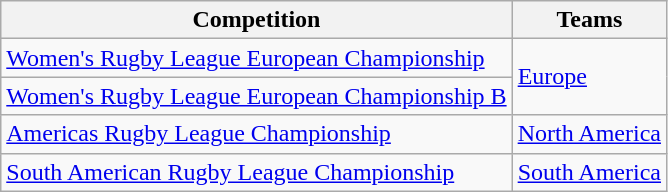<table class="wikitable">
<tr>
<th>Competition</th>
<th>Teams</th>
</tr>
<tr>
<td><a href='#'>Women's Rugby League European Championship</a></td>
<td rowspan="2"><a href='#'>Europe</a></td>
</tr>
<tr>
<td><a href='#'>Women's Rugby League European Championship B</a></td>
</tr>
<tr>
<td><a href='#'>Americas Rugby League Championship</a></td>
<td><a href='#'>North America</a></td>
</tr>
<tr>
<td><a href='#'>South American Rugby League Championship</a></td>
<td><a href='#'>South America</a></td>
</tr>
</table>
